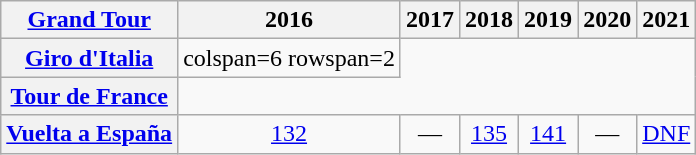<table class="wikitable plainrowheaders">
<tr>
<th scope="col"><a href='#'>Grand Tour</a></th>
<th scope="col">2016</th>
<th scope="col">2017</th>
<th scope="col">2018</th>
<th scope="col">2019</th>
<th scope="col">2020</th>
<th scope="col">2021</th>
</tr>
<tr style="text-align:center;">
<th scope="row"> <a href='#'>Giro d'Italia</a></th>
<td>colspan=6 rowspan=2 </td>
</tr>
<tr style="text-align:center;">
<th scope="row"> <a href='#'>Tour de France</a></th>
</tr>
<tr style="text-align:center;">
<th scope="row"> <a href='#'>Vuelta a España</a></th>
<td><a href='#'>132</a></td>
<td>—</td>
<td><a href='#'>135</a></td>
<td><a href='#'>141</a></td>
<td>—</td>
<td><a href='#'>DNF</a></td>
</tr>
</table>
